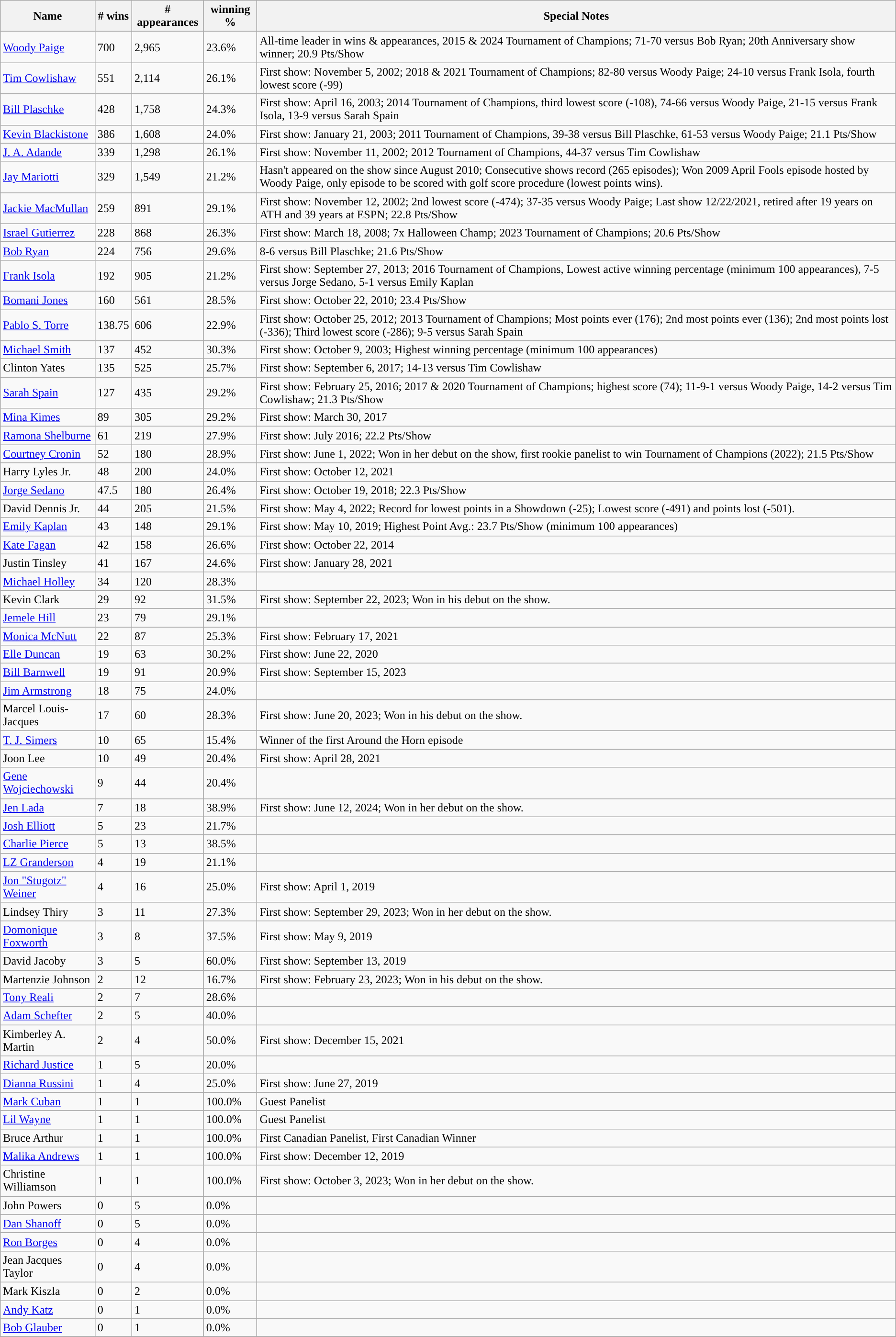<table class="wikitable sortable">
<tr>
<th>Name</th>
<th># wins</th>
<th># appearances</th>
<th>winning %</th>
<th>Special Notes</th>
</tr>
<tr>
<td><a href='#'>Woody Paige</a></td>
<td>700</td>
<td>2,965</td>
<td>23.6%</td>
<td>All-time leader in wins & appearances, 2015 & 2024 Tournament of Champions; 71-70 versus Bob Ryan; 20th Anniversary show winner; 20.9 Pts/Show</td>
</tr>
<tr>
<td><a href='#'>Tim Cowlishaw</a></td>
<td>551</td>
<td>2,114</td>
<td>26.1%</td>
<td>First show: November 5, 2002; 2018 & 2021 Tournament of Champions; 82-80 versus Woody Paige; 24-10 versus Frank Isola, fourth lowest score (-99)</td>
</tr>
<tr>
<td><a href='#'>Bill Plaschke</a></td>
<td>428</td>
<td>1,758</td>
<td>24.3%</td>
<td>First show: April 16, 2003; 2014 Tournament of Champions, third lowest score (-108), 74-66 versus Woody Paige, 21-15 versus Frank Isola, 13-9 versus Sarah Spain</td>
</tr>
<tr>
<td><a href='#'>Kevin Blackistone</a></td>
<td>386</td>
<td>1,608</td>
<td>24.0%</td>
<td>First show: January 21, 2003; 2011 Tournament of Champions, 39-38 versus Bill Plaschke, 61-53 versus Woody Paige; 21.1 Pts/Show</td>
</tr>
<tr>
<td><a href='#'>J. A. Adande</a></td>
<td>339</td>
<td>1,298</td>
<td>26.1%</td>
<td>First show: November 11, 2002; 2012 Tournament of Champions, 44-37 versus Tim Cowlishaw</td>
</tr>
<tr>
<td><a href='#'>Jay Mariotti</a></td>
<td>329</td>
<td>1,549</td>
<td>21.2%</td>
<td>Hasn't appeared on the show since August 2010; Consecutive shows record (265 episodes); Won 2009 April Fools episode hosted by Woody Paige, only episode to be scored with golf score procedure (lowest points wins).</td>
</tr>
<tr>
<td><a href='#'>Jackie MacMullan</a></td>
<td>259</td>
<td>891</td>
<td>29.1%</td>
<td>First show: November 12, 2002; 2nd lowest score (-474); 37-35 versus Woody Paige; Last show 12/22/2021, retired after 19 years on ATH and 39 years at ESPN; 22.8 Pts/Show</td>
</tr>
<tr>
<td><a href='#'>Israel Gutierrez</a></td>
<td>228</td>
<td>868</td>
<td>26.3%</td>
<td>First show: March 18, 2008; 7x Halloween Champ; 2023 Tournament of Champions; 20.6 Pts/Show</td>
</tr>
<tr>
<td><a href='#'>Bob Ryan</a></td>
<td>224</td>
<td>756</td>
<td>29.6%</td>
<td>8-6 versus Bill Plaschke; 21.6 Pts/Show</td>
</tr>
<tr>
<td><a href='#'>Frank Isola</a></td>
<td>192</td>
<td>905</td>
<td>21.2%</td>
<td>First show: September 27, 2013; 2016 Tournament of Champions, Lowest active winning percentage (minimum 100 appearances), 7-5 versus Jorge Sedano, 5-1 versus Emily Kaplan</td>
</tr>
<tr>
<td><a href='#'>Bomani Jones</a></td>
<td>160</td>
<td>561</td>
<td>28.5%</td>
<td>First show: October 22, 2010; 23.4 Pts/Show</td>
</tr>
<tr>
<td><a href='#'>Pablo S. Torre</a></td>
<td>138.75</td>
<td>606</td>
<td>22.9%</td>
<td>First show: October 25, 2012; 2013 Tournament of Champions; Most points ever (176); 2nd most points ever (136); 2nd most points lost (-336); Third lowest score (-286); 9-5 versus Sarah Spain</td>
</tr>
<tr>
<td><a href='#'>Michael Smith</a></td>
<td>137</td>
<td>452</td>
<td>30.3%</td>
<td>First show: October 9, 2003; Highest winning percentage (minimum 100 appearances)</td>
</tr>
<tr>
<td>Clinton Yates</td>
<td>135</td>
<td>525</td>
<td>25.7%</td>
<td>First show: September 6, 2017; 14-13 versus Tim Cowlishaw</td>
</tr>
<tr>
<td><a href='#'>Sarah Spain</a></td>
<td>127</td>
<td>435</td>
<td>29.2%</td>
<td>First show: February 25, 2016; 2017 & 2020 Tournament of Champions; highest score (74); 11-9-1 versus Woody Paige, 14-2 versus Tim Cowlishaw; 21.3 Pts/Show</td>
</tr>
<tr>
<td><a href='#'>Mina Kimes</a></td>
<td>89</td>
<td>305</td>
<td>29.2%</td>
<td>First show: March 30, 2017</td>
</tr>
<tr>
<td><a href='#'>Ramona Shelburne</a></td>
<td>61</td>
<td>219</td>
<td>27.9%</td>
<td>First show: July 2016; 22.2 Pts/Show</td>
</tr>
<tr>
<td><a href='#'>Courtney Cronin</a></td>
<td>52</td>
<td>180</td>
<td>28.9%</td>
<td>First show: June 1, 2022; Won in her debut on the show, first rookie panelist to win Tournament of Champions (2022); 21.5 Pts/Show</td>
</tr>
<tr>
<td>Harry Lyles Jr.</td>
<td>48</td>
<td>200</td>
<td>24.0%</td>
<td>First show: October 12, 2021</td>
</tr>
<tr>
<td><a href='#'>Jorge Sedano</a></td>
<td>47.5</td>
<td>180</td>
<td>26.4%</td>
<td>First show: October 19, 2018; 22.3 Pts/Show</td>
</tr>
<tr>
<td>David Dennis Jr.</td>
<td>44</td>
<td>205</td>
<td>21.5%</td>
<td>First show: May 4, 2022; Record for lowest points in a Showdown (-25); Lowest score (-491) and points lost (-501).</td>
</tr>
<tr>
<td><a href='#'>Emily Kaplan</a></td>
<td>43</td>
<td>148</td>
<td>29.1%</td>
<td>First show: May 10, 2019; Highest Point Avg.: 23.7 Pts/Show (minimum 100 appearances)</td>
</tr>
<tr>
<td><a href='#'>Kate Fagan</a></td>
<td>42</td>
<td>158</td>
<td>26.6%</td>
<td>First show: October 22, 2014</td>
</tr>
<tr>
<td>Justin Tinsley</td>
<td>41</td>
<td>167</td>
<td>24.6%</td>
<td>First show: January 28, 2021</td>
</tr>
<tr>
<td><a href='#'>Michael Holley</a></td>
<td>34</td>
<td>120</td>
<td>28.3%</td>
<td></td>
</tr>
<tr>
<td>Kevin Clark</td>
<td>29</td>
<td>92</td>
<td>31.5%</td>
<td>First show: September 22, 2023; Won in his debut on the show.</td>
</tr>
<tr>
<td><a href='#'>Jemele Hill</a></td>
<td>23</td>
<td>79</td>
<td>29.1%</td>
<td></td>
</tr>
<tr>
<td><a href='#'>Monica McNutt</a></td>
<td>22</td>
<td>87</td>
<td>25.3%</td>
<td>First show: February 17, 2021</td>
</tr>
<tr>
<td><a href='#'>Elle Duncan</a></td>
<td>19</td>
<td>63</td>
<td>30.2%</td>
<td>First show: June 22, 2020</td>
</tr>
<tr>
<td><a href='#'>Bill Barnwell</a></td>
<td>19</td>
<td>91</td>
<td>20.9%</td>
<td>First show: September 15, 2023</td>
</tr>
<tr>
<td><a href='#'>Jim Armstrong</a></td>
<td>18</td>
<td>75</td>
<td>24.0%</td>
<td></td>
</tr>
<tr>
<td>Marcel Louis-Jacques</td>
<td>17</td>
<td>60</td>
<td>28.3%</td>
<td>First show: June 20, 2023; Won in his debut on the show.</td>
</tr>
<tr>
<td><a href='#'>T. J. Simers</a></td>
<td>10</td>
<td>65</td>
<td>15.4%</td>
<td>Winner of the first Around the Horn episode</td>
</tr>
<tr>
<td>Joon Lee</td>
<td>10</td>
<td>49</td>
<td>20.4%</td>
<td>First show: April 28, 2021</td>
</tr>
<tr>
<td><a href='#'>Gene Wojciechowski</a></td>
<td>9</td>
<td>44</td>
<td>20.4%</td>
<td></td>
</tr>
<tr>
<td><a href='#'>Jen Lada</a></td>
<td>7</td>
<td>18</td>
<td>38.9%</td>
<td>First show: June 12, 2024; Won in her debut on the show.</td>
</tr>
<tr>
<td><a href='#'>Josh Elliott</a></td>
<td>5</td>
<td>23</td>
<td>21.7%</td>
<td></td>
</tr>
<tr>
<td><a href='#'>Charlie Pierce</a></td>
<td>5</td>
<td>13</td>
<td>38.5%</td>
<td></td>
</tr>
<tr>
<td><a href='#'>LZ Granderson</a></td>
<td>4</td>
<td>19</td>
<td>21.1%</td>
<td></td>
</tr>
<tr>
<td><a href='#'>Jon "Stugotz" Weiner</a></td>
<td>4</td>
<td>16</td>
<td>25.0%</td>
<td>First show: April 1, 2019</td>
</tr>
<tr>
<td>Lindsey Thiry</td>
<td>3</td>
<td>11</td>
<td>27.3%</td>
<td>First show: September 29, 2023; Won in her debut on the show.</td>
</tr>
<tr>
<td><a href='#'>Domonique Foxworth</a></td>
<td>3</td>
<td>8</td>
<td>37.5%</td>
<td>First show: May 9, 2019</td>
</tr>
<tr>
<td>David Jacoby</td>
<td>3</td>
<td>5</td>
<td>60.0%</td>
<td>First show: September 13, 2019</td>
</tr>
<tr>
<td>Martenzie Johnson</td>
<td>2</td>
<td>12</td>
<td>16.7%</td>
<td>First show: February 23, 2023; Won in his debut on the show.</td>
</tr>
<tr>
<td><a href='#'>Tony Reali</a></td>
<td>2</td>
<td>7</td>
<td>28.6%</td>
<td></td>
</tr>
<tr>
<td><a href='#'>Adam Schefter</a></td>
<td>2</td>
<td>5</td>
<td>40.0%</td>
<td></td>
</tr>
<tr>
<td>Kimberley A. Martin</td>
<td>2</td>
<td>4</td>
<td>50.0%</td>
<td>First show: December 15, 2021</td>
</tr>
<tr>
<td><a href='#'>Richard Justice</a></td>
<td>1</td>
<td>5</td>
<td>20.0%</td>
<td></td>
</tr>
<tr>
<td><a href='#'>Dianna Russini</a></td>
<td>1</td>
<td>4</td>
<td>25.0%</td>
<td>First show: June 27, 2019</td>
</tr>
<tr>
<td><a href='#'>Mark Cuban</a></td>
<td>1</td>
<td>1</td>
<td>100.0%</td>
<td>Guest Panelist</td>
</tr>
<tr>
<td><a href='#'>Lil Wayne</a></td>
<td>1</td>
<td>1</td>
<td>100.0%</td>
<td>Guest Panelist</td>
</tr>
<tr>
<td>Bruce Arthur</td>
<td>1</td>
<td>1</td>
<td>100.0%</td>
<td>First Canadian Panelist, First Canadian Winner</td>
</tr>
<tr>
<td><a href='#'>Malika Andrews</a></td>
<td>1</td>
<td>1</td>
<td>100.0%</td>
<td>First show: December 12, 2019</td>
</tr>
<tr>
<td>Christine Williamson</td>
<td>1</td>
<td>1</td>
<td>100.0%</td>
<td>First show: October 3, 2023; Won in her debut on the show.</td>
</tr>
<tr>
<td>John Powers</td>
<td>0</td>
<td>5</td>
<td>0.0%</td>
<td></td>
</tr>
<tr>
<td><a href='#'>Dan Shanoff</a></td>
<td>0</td>
<td>5</td>
<td>0.0%</td>
<td></td>
</tr>
<tr>
<td><a href='#'>Ron Borges</a></td>
<td>0</td>
<td>4</td>
<td>0.0%</td>
<td></td>
</tr>
<tr>
<td>Jean Jacques Taylor</td>
<td>0</td>
<td>4</td>
<td>0.0%</td>
<td></td>
</tr>
<tr>
<td>Mark Kiszla</td>
<td>0</td>
<td>2</td>
<td>0.0%</td>
<td></td>
</tr>
<tr>
<td><a href='#'>Andy Katz</a></td>
<td>0</td>
<td>1</td>
<td>0.0%</td>
<td></td>
</tr>
<tr>
<td><a href='#'>Bob Glauber</a></td>
<td>0</td>
<td>1</td>
<td>0.0%</td>
<td></td>
</tr>
<tr>
</tr>
</table>
